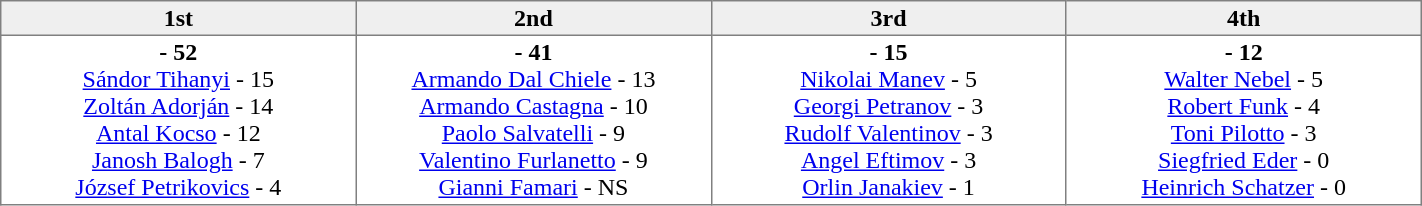<table border=1 cellpadding=2 cellspacing=0 width=75% style="border-collapse:collapse">
<tr align=center style="background:#efefef;">
<th width=20% >1st</th>
<th width=20% >2nd</th>
<th width=20% >3rd</th>
<th width=20%>4th</th>
</tr>
<tr align=center>
<td valign=top ><strong> - 52</strong><br><a href='#'>Sándor Tihanyi</a> - 15 <br><a href='#'>Zoltán Adorján</a> - 14 <br><a href='#'>Antal Kocso</a> - 12 <br><a href='#'>Janosh Balogh</a> - 7 <br><a href='#'>József Petrikovics</a> - 4</td>
<td valign=top ><strong> - 41</strong><br><a href='#'>Armando Dal Chiele</a> - 13 <br><a href='#'>Armando Castagna</a> - 10 <br><a href='#'>Paolo Salvatelli</a> - 9 <br><a href='#'>Valentino Furlanetto</a> - 9 <br><a href='#'>Gianni Famari</a> - NS</td>
<td valign=top ><strong> - 15</strong><br><a href='#'>Nikolai Manev</a> - 5 <br><a href='#'>Georgi Petranov</a> - 3 <br><a href='#'>Rudolf Valentinov</a> - 3 <br><a href='#'>Angel Eftimov</a> - 3 <br><a href='#'>Orlin Janakiev</a> - 1</td>
<td valign=top><strong> - 12</strong><br><a href='#'>Walter Nebel</a> - 5 <br><a href='#'>Robert Funk</a> - 4 <br><a href='#'>Toni Pilotto</a> - 3 <br><a href='#'>Siegfried Eder</a> - 0 <br><a href='#'>Heinrich Schatzer</a> - 0</td>
</tr>
</table>
